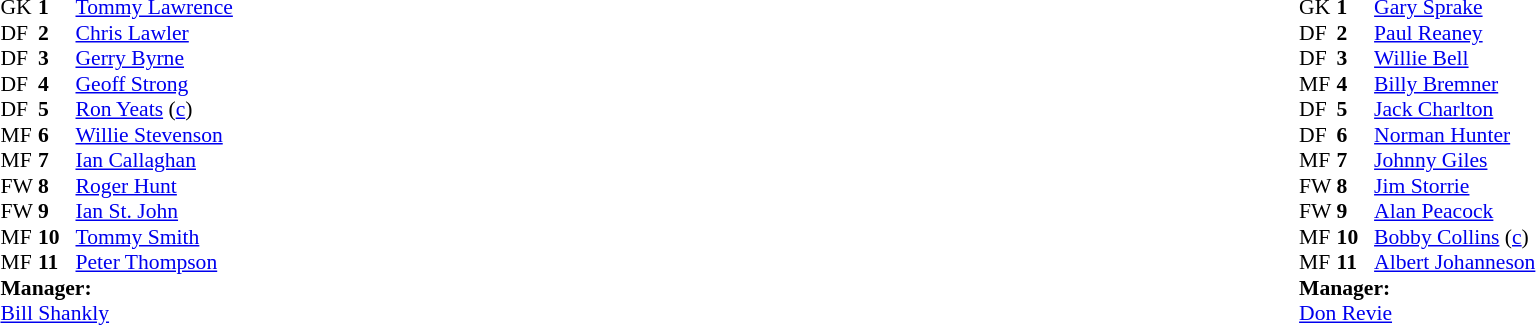<table width="100%">
<tr>
<td valign="top" width="50%"><br><table style="font-size: 90%" cellspacing="0" cellpadding="0">
<tr>
<td colspan="4"></td>
</tr>
<tr>
<th width="25"></th>
<th width="25"></th>
</tr>
<tr>
<td>GK</td>
<td><strong>1</strong></td>
<td> <a href='#'>Tommy Lawrence</a></td>
</tr>
<tr>
<td>DF</td>
<td><strong>2</strong></td>
<td> <a href='#'>Chris Lawler</a></td>
</tr>
<tr>
<td>DF</td>
<td><strong>3</strong></td>
<td> <a href='#'>Gerry Byrne</a></td>
</tr>
<tr>
<td>DF</td>
<td><strong>4</strong></td>
<td> <a href='#'>Geoff Strong</a></td>
</tr>
<tr>
<td>DF</td>
<td><strong>5</strong></td>
<td> <a href='#'>Ron Yeats</a> (<a href='#'>c</a>)</td>
</tr>
<tr>
<td>MF</td>
<td><strong>6</strong></td>
<td> <a href='#'>Willie Stevenson</a></td>
</tr>
<tr>
<td>MF</td>
<td><strong>7</strong></td>
<td> <a href='#'>Ian Callaghan</a></td>
</tr>
<tr>
<td>FW</td>
<td><strong>8</strong></td>
<td> <a href='#'>Roger Hunt</a></td>
</tr>
<tr>
<td>FW</td>
<td><strong>9</strong></td>
<td> <a href='#'>Ian St. John</a></td>
</tr>
<tr>
<td>MF</td>
<td><strong>10</strong></td>
<td> <a href='#'>Tommy Smith</a></td>
</tr>
<tr>
<td>MF</td>
<td><strong>11</strong></td>
<td> <a href='#'>Peter Thompson</a></td>
</tr>
<tr>
<td colspan=4><strong>Manager:</strong></td>
</tr>
<tr>
<td colspan="4"> <a href='#'>Bill Shankly</a></td>
</tr>
</table>
</td>
<td valign="top" width="50%"><br><table style="font-size: 90%" cellspacing="0" cellpadding="0" align="center">
<tr>
<td colspan="4"></td>
</tr>
<tr>
<th width="25"></th>
<th width="25"></th>
</tr>
<tr>
<td>GK</td>
<td><strong>1</strong></td>
<td> <a href='#'>Gary Sprake</a></td>
</tr>
<tr>
<td>DF</td>
<td><strong>2</strong></td>
<td> <a href='#'>Paul Reaney</a></td>
</tr>
<tr>
<td>DF</td>
<td><strong>3</strong></td>
<td> <a href='#'>Willie Bell</a></td>
</tr>
<tr>
<td>MF</td>
<td><strong>4</strong></td>
<td> <a href='#'>Billy Bremner</a></td>
</tr>
<tr>
<td>DF</td>
<td><strong>5</strong></td>
<td> <a href='#'>Jack Charlton</a></td>
</tr>
<tr>
<td>DF</td>
<td><strong>6</strong></td>
<td> <a href='#'>Norman Hunter</a></td>
</tr>
<tr>
<td>MF</td>
<td><strong>7</strong></td>
<td> <a href='#'>Johnny Giles</a></td>
</tr>
<tr>
<td>FW</td>
<td><strong>8</strong></td>
<td> <a href='#'>Jim Storrie</a></td>
</tr>
<tr>
<td>FW</td>
<td><strong>9</strong></td>
<td> <a href='#'>Alan Peacock</a></td>
</tr>
<tr>
<td>MF</td>
<td><strong>10</strong></td>
<td> <a href='#'>Bobby Collins</a> (<a href='#'>c</a>)</td>
</tr>
<tr>
<td>MF</td>
<td><strong>11</strong></td>
<td> <a href='#'>Albert Johanneson</a></td>
</tr>
<tr>
<td colspan=4><strong>Manager:</strong></td>
</tr>
<tr>
<td colspan="4"> <a href='#'>Don Revie</a></td>
</tr>
</table>
</td>
</tr>
</table>
